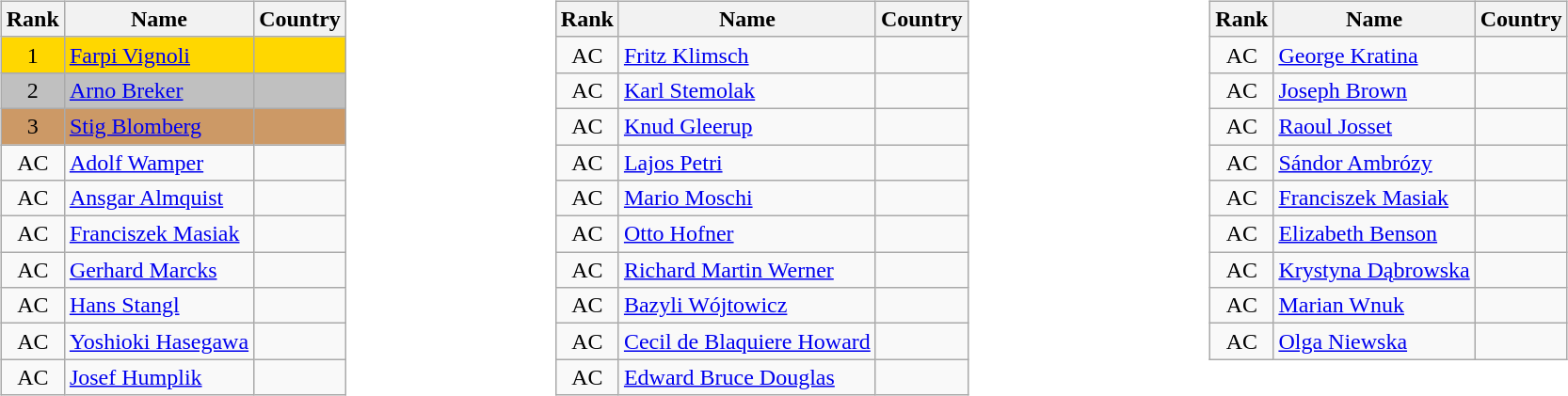<table width="100%">
<tr valign="top">
<td><br><table class="wikitable sortable" style="text-align:center">
<tr>
<th>Rank</th>
<th>Name</th>
<th>Country</th>
</tr>
<tr bgcolor=gold>
<td>1</td>
<td align="left"><a href='#'>Farpi Vignoli</a></td>
<td align="left"></td>
</tr>
<tr bgcolor=silver>
<td>2</td>
<td align="left"><a href='#'>Arno Breker</a></td>
<td align="left"></td>
</tr>
<tr bgcolor=#CC9966>
<td>3</td>
<td align="left"><a href='#'>Stig Blomberg</a></td>
<td align="left"></td>
</tr>
<tr>
<td>AC</td>
<td align="left"><a href='#'>Adolf Wamper</a></td>
<td align="left"></td>
</tr>
<tr>
<td>AC</td>
<td align="left"><a href='#'>Ansgar Almquist</a></td>
<td align="left"></td>
</tr>
<tr>
<td>AC</td>
<td align="left"><a href='#'>Franciszek Masiak</a></td>
<td align="left"></td>
</tr>
<tr>
<td>AC</td>
<td align="left"><a href='#'>Gerhard Marcks</a></td>
<td align="left"></td>
</tr>
<tr>
<td>AC</td>
<td align="left"><a href='#'>Hans Stangl</a></td>
<td align="left"></td>
</tr>
<tr>
<td>AC</td>
<td align="left"><a href='#'>Yoshioki Hasegawa</a></td>
<td align="left"></td>
</tr>
<tr>
<td>AC</td>
<td align="left"><a href='#'>Josef Humplik</a></td>
<td align="left"></td>
</tr>
</table>
</td>
<td><br><table class="wikitable sortable" style="text-align:center">
<tr>
<th>Rank</th>
<th>Name</th>
<th>Country</th>
</tr>
<tr>
<td>AC</td>
<td align="left"><a href='#'>Fritz Klimsch</a></td>
<td align="left"></td>
</tr>
<tr>
<td>AC</td>
<td align="left"><a href='#'>Karl Stemolak</a></td>
<td align="left"></td>
</tr>
<tr>
<td>AC</td>
<td align="left"><a href='#'>Knud Gleerup</a></td>
<td align="left"></td>
</tr>
<tr>
<td>AC</td>
<td align="left"><a href='#'>Lajos Petri</a></td>
<td align="left"></td>
</tr>
<tr>
<td>AC</td>
<td align="left"><a href='#'>Mario Moschi</a></td>
<td align="left"></td>
</tr>
<tr>
<td>AC</td>
<td align="left"><a href='#'>Otto Hofner</a></td>
<td align="left"></td>
</tr>
<tr>
<td>AC</td>
<td align="left"><a href='#'>Richard Martin Werner</a></td>
<td align="left"></td>
</tr>
<tr>
<td>AC</td>
<td align="left"><a href='#'>Bazyli Wójtowicz</a></td>
<td align="left"></td>
</tr>
<tr>
<td>AC</td>
<td align="left"><a href='#'>Cecil de Blaquiere Howard</a></td>
<td align="left"></td>
</tr>
<tr>
<td>AC</td>
<td align="left"><a href='#'>Edward Bruce Douglas</a></td>
<td align="left"></td>
</tr>
</table>
</td>
<td><br><table class="wikitable sortable" style="text-align:center">
<tr>
<th>Rank</th>
<th>Name</th>
<th>Country</th>
</tr>
<tr>
<td>AC</td>
<td align="left"><a href='#'>George Kratina</a></td>
<td align="left"></td>
</tr>
<tr>
<td>AC</td>
<td align="left"><a href='#'>Joseph Brown</a></td>
<td align="left"></td>
</tr>
<tr>
<td>AC</td>
<td align="left"><a href='#'>Raoul Josset</a></td>
<td align="left"></td>
</tr>
<tr>
<td>AC</td>
<td align="left"><a href='#'>Sándor Ambrózy</a></td>
<td align="left"></td>
</tr>
<tr>
<td>AC</td>
<td align="left"><a href='#'>Franciszek Masiak</a></td>
<td align="left"></td>
</tr>
<tr>
<td>AC</td>
<td align="left"><a href='#'>Elizabeth Benson</a></td>
<td align="left"></td>
</tr>
<tr>
<td>AC</td>
<td align="left"><a href='#'>Krystyna Dąbrowska</a></td>
<td align="left"></td>
</tr>
<tr>
<td>AC</td>
<td align="left"><a href='#'>Marian Wnuk</a></td>
<td align="left"></td>
</tr>
<tr>
<td>AC</td>
<td align="left"><a href='#'>Olga Niewska</a></td>
<td align="left"></td>
</tr>
</table>
</td>
</tr>
</table>
